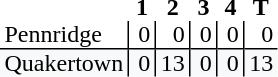<table style="border-collapse: collapse;">
<tr>
<th style="text-align: left;"></th>
<th style="text-align: center; padding: 0px 3px 0px 3px; width:12px;">1</th>
<th style="text-align: center; padding: 0px 3px 0px 3px; width:12px;">2</th>
<th style="text-align: center; padding: 0px 3px 0px 3px; width:12px;">3</th>
<th style="text-align: center; padding: 0px 3px 0px 3px; width:12px;">4</th>
<th style="text-align: center; padding: 0px 3px 0px 3px; width:12px;">T</th>
</tr>
<tr>
<td style="text-align: left; border-bottom: 1px solid black; padding: 0px 3px 0px 3px;">Pennridge</td>
<td style="border-left: 1px solid black; border-bottom: 1px solid black; text-align: right; padding: 0px 3px 0px 3px;">0</td>
<td style="border-left: 1px solid black; border-bottom: 1px solid black; text-align: right; padding: 0px 3px 0px 3px;">0</td>
<td style="border-left: 1px solid black; border-bottom: 1px solid black; text-align: right; padding: 0px 3px 0px 3px;">0</td>
<td style="border-left: 1px solid black; border-bottom: 1px solid black; text-align: right; padding: 0px 3px 0px 3px;">0</td>
<td style="border-left: 1px solid black; border-bottom: 1px solid black; text-align: right; padding: 0px 3px 0px 3px;">0</td>
</tr>
<tr>
<td style="background: #f8f9fa; text-align: left; padding: 0px 3px 0px 3px;">Quakertown</td>
<td style="background: #f8f9fa; border-left: 1px solid black; text-align: right; padding: 0px 3px 0px 3px;">0</td>
<td style="background: #f8f9fa; border-left: 1px solid black; text-align: right; padding: 0px 3px 0px 3px;">13</td>
<td style="background: #f8f9fa; border-left: 1px solid black; text-align: right; padding: 0px 3px 0px 3px;">0</td>
<td style="background: #f8f9fa; border-left: 1px solid black; text-align: right; padding: 0px 3px 0px 3px;">0</td>
<td style="background: #f8f9fa; border-left: 1px solid black; text-align: right; padding: 0px 3px 0px 3px;">13</td>
</tr>
</table>
